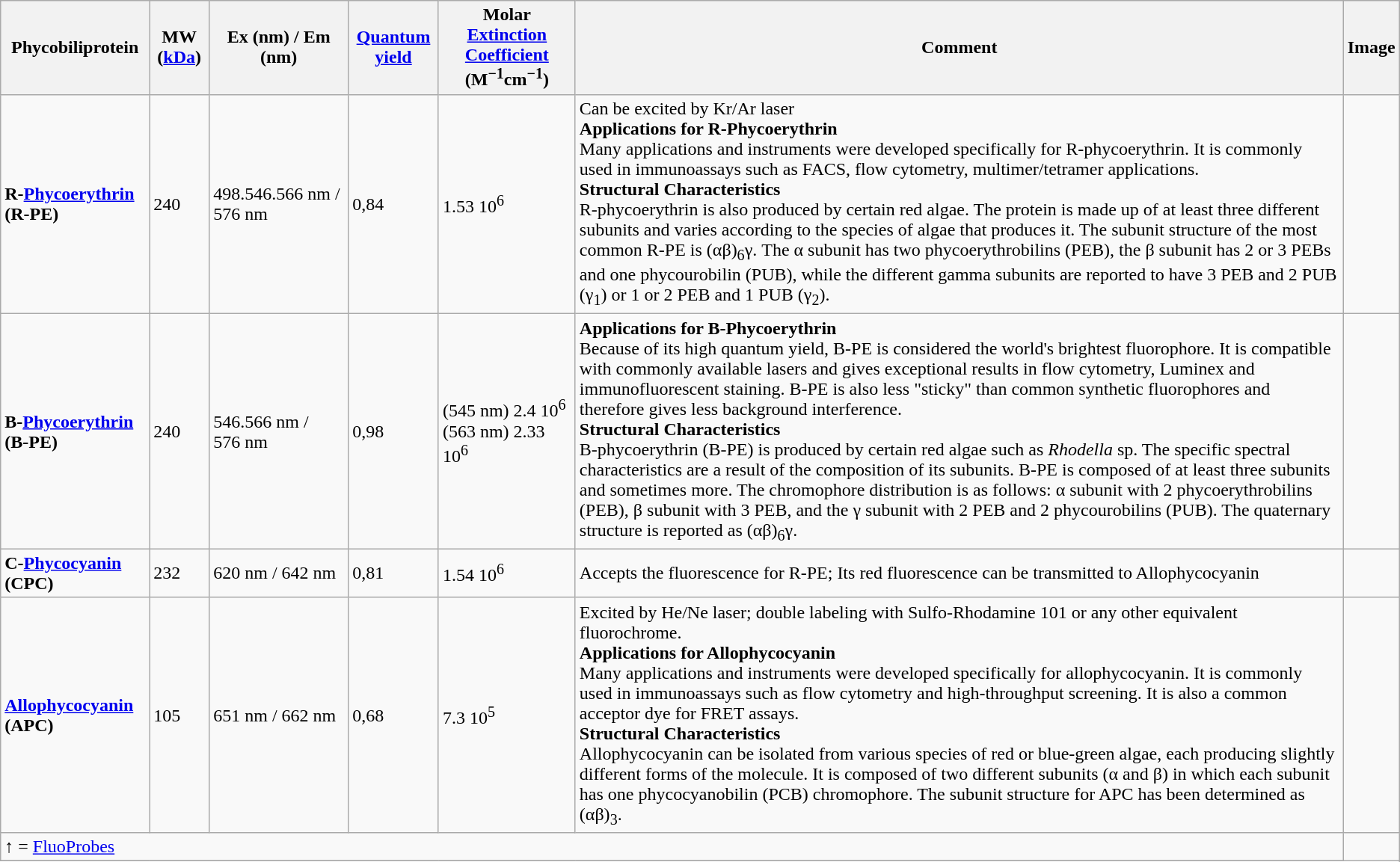<table class="wikitable" border="1">
<tr>
<th><strong>Phycobiliprotein</strong></th>
<th>MW (<a href='#'>kDa</a>)</th>
<th>Ex (nm) / Em (nm)</th>
<th><a href='#'>Quantum yield</a></th>
<th>Molar <a href='#'>Extinction Coefficient</a> (M<sup>−1</sup>cm<sup>−1</sup>)</th>
<th>Comment</th>
<th>Image</th>
</tr>
<tr>
<td><strong>R-<a href='#'>Phycoerythrin</a> (R-PE)</strong></td>
<td>240</td>
<td>498.546.566 nm / 576 nm</td>
<td>0,84</td>
<td>1.53 10<sup>6</sup></td>
<td>Can be excited by Kr/Ar laser<br><strong>Applications for R-Phycoerythrin</strong><br>Many applications and instruments were developed specifically for R-phycoerythrin.  It is commonly used in immunoassays such as FACS, flow cytometry, multimer/tetramer applications.<br><strong>Structural Characteristics</strong><br>R-phycoerythrin is also produced by certain red algae.  The protein is made up of at least three different subunits and varies according to the species of algae that produces it. The subunit structure of the most common R-PE is (αβ)<sub>6</sub>γ. The α subunit has two phycoerythrobilins (PEB), the β subunit has 2 or 3 PEBs and one phycourobilin (PUB), while the different gamma subunits are reported to have 3 PEB and 2 PUB (γ<sub>1</sub>) or  1 or 2 PEB and 1 PUB (γ<sub>2</sub>).<br></td>
<td></td>
</tr>
<tr>
<td><strong>B-<a href='#'>Phycoerythrin</a> (B-PE)</strong></td>
<td>240</td>
<td>546.566 nm / 576 nm</td>
<td>0,98</td>
<td>(545 nm) 2.4 10<sup>6</sup><br>(563 nm) 2.33 10<sup>6</sup></td>
<td><strong>Applications for B-Phycoerythrin</strong><br>Because of its high quantum yield, B-PE is considered the world's brightest fluorophore.   It is compatible with commonly available lasers and gives exceptional results in flow cytometry, Luminex and immunofluorescent staining.  B-PE is also less "sticky" than common synthetic fluorophores and therefore gives less background interference.<br><strong> Structural Characteristics</strong><br>B-phycoerythrin (B-PE) is produced by certain red algae such as <em>Rhodella</em> sp.  The specific spectral characteristics are a result of the composition of its subunits. B-PE is composed of at least three subunits and sometimes more.  The chromophore distribution is as follows:   α subunit  with 2 phycoerythrobilins (PEB), β subunit with 3 PEB, and the γ subunit with 2 PEB and 2 phycourobilins (PUB).  The quaternary  structure is reported as (αβ)<sub>6</sub>γ.<br></td>
<td></td>
</tr>
<tr>
<td><strong>C-<a href='#'>Phycocyanin</a> (CPC)</strong></td>
<td>232</td>
<td>620 nm / 642 nm</td>
<td>0,81</td>
<td>1.54 10<sup>6</sup></td>
<td>Accepts the fluorescence for R-PE; Its red fluorescence can be transmitted to Allophycocyanin</td>
<td></td>
</tr>
<tr>
<td><strong><a href='#'>Allophycocyanin</a> (APC)</strong></td>
<td>105</td>
<td>651 nm / 662 nm</td>
<td>0,68</td>
<td>7.3 10<sup>5</sup></td>
<td>Excited by He/Ne laser; double labeling with Sulfo-Rhodamine 101 or any other equivalent fluorochrome.<br><strong>Applications for Allophycocyanin</strong><br>Many applications and instruments were developed specifically for allophycocyanin. It is commonly used in immunoassays such as flow cytometry and high-throughput screening. It is also a common acceptor dye for FRET assays.<br><strong>Structural Characteristics </strong><br>Allophycocyanin can be isolated from various species of red or blue-green algae, each producing slightly different forms of the molecule. It is composed of two different subunits (α and β) in which each subunit has one phycocyanobilin (PCB) chromophore. The subunit structure for APC has been determined as (αβ)<sub>3</sub>.<br></td>
<td></td>
</tr>
<tr>
<td colspan=6 rowspan=1>↑ = <a href='#'>FluoProbes</a> </td>
</tr>
<tr>
</tr>
</table>
